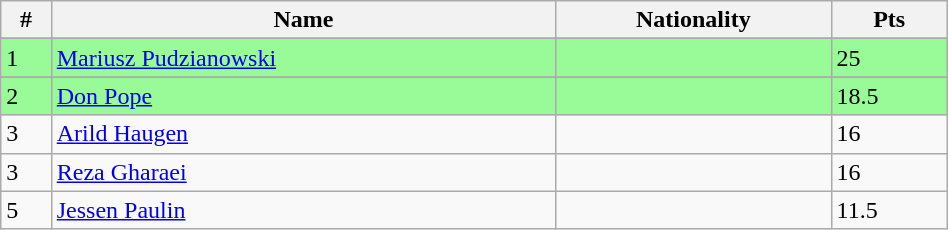<table class="wikitable" style="display: inline-table; width: 50%;">
<tr>
<th>#</th>
<th>Name</th>
<th>Nationality</th>
<th>Pts</th>
</tr>
<tr>
</tr>
<tr style="background:palegreen">
<td>1</td>
<td><a href='#'>Mariusz Pudzianowski</a></td>
<td></td>
<td>25</td>
</tr>
<tr>
</tr>
<tr style="background:palegreen">
<td>2</td>
<td><a href='#'>Don Pope</a></td>
<td></td>
<td>18.5</td>
</tr>
<tr>
<td>3</td>
<td><a href='#'>Arild Haugen</a></td>
<td></td>
<td>16</td>
</tr>
<tr>
<td>3</td>
<td><a href='#'>Reza Gharaei</a></td>
<td></td>
<td>16</td>
</tr>
<tr>
<td>5</td>
<td><a href='#'>Jessen Paulin</a></td>
<td></td>
<td>11.5</td>
</tr>
</table>
